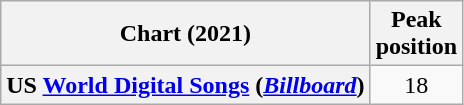<table class="wikitable plainrowheaders" style="text-align:center">
<tr>
<th scope="col">Chart (2021)</th>
<th scope="col">Peak<br>position</th>
</tr>
<tr>
<th scope="row">US <a href='#'>World Digital Songs</a> (<em><a href='#'>Billboard</a></em>)</th>
<td>18</td>
</tr>
</table>
